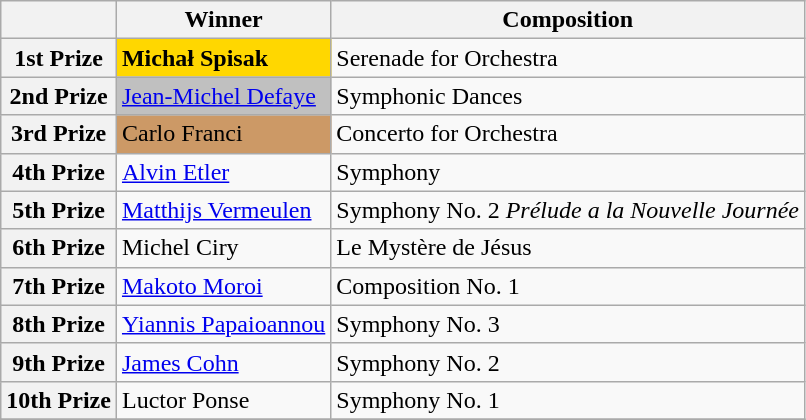<table class="wikitable">
<tr>
<th></th>
<th>Winner</th>
<th>Composition</th>
</tr>
<tr>
<th>1st Prize</th>
<td bgcolor="gold"> <strong>Michał Spisak</strong></td>
<td>Serenade for Orchestra</td>
</tr>
<tr>
<th>2nd Prize</th>
<td bgcolor="silver"> <a href='#'>Jean-Michel Defaye</a></td>
<td>Symphonic Dances</td>
</tr>
<tr>
<th>3rd Prize</th>
<td bgcolor="cc9966"> Carlo Franci</td>
<td>Concerto for Orchestra</td>
</tr>
<tr>
<th>4th Prize</th>
<td> <a href='#'>Alvin Etler</a></td>
<td>Symphony</td>
</tr>
<tr>
<th>5th Prize</th>
<td> <a href='#'>Matthijs Vermeulen</a></td>
<td>Symphony No. 2 <em>Prélude a la Nouvelle Journée</em></td>
</tr>
<tr>
<th>6th Prize</th>
<td> Michel Ciry</td>
<td>Le Mystère de Jésus</td>
</tr>
<tr>
<th>7th Prize</th>
<td> <a href='#'>Makoto Moroi</a></td>
<td>Composition No. 1</td>
</tr>
<tr>
<th>8th Prize</th>
<td> <a href='#'>Yiannis Papaioannou</a></td>
<td>Symphony No. 3</td>
</tr>
<tr>
<th>9th Prize</th>
<td> <a href='#'>James Cohn</a></td>
<td>Symphony No. 2</td>
</tr>
<tr>
<th>10th Prize</th>
<td> Luctor Ponse</td>
<td>Symphony No. 1</td>
</tr>
<tr>
</tr>
</table>
